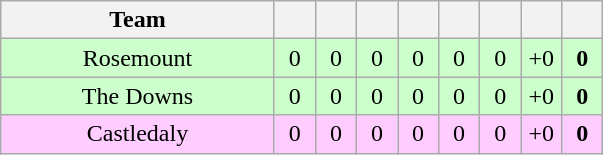<table class="wikitable" style="text-align:center">
<tr>
<th style="width:175px;">Team</th>
<th width="20"></th>
<th width="20"></th>
<th width="20"></th>
<th width="20"></th>
<th width="20"></th>
<th width="20"></th>
<th width="20"></th>
<th width="20"></th>
</tr>
<tr style="background:#cfc;">
<td>Rosemount</td>
<td>0</td>
<td>0</td>
<td>0</td>
<td>0</td>
<td>0</td>
<td>0</td>
<td>+0</td>
<td><strong>0</strong></td>
</tr>
<tr style="background:#cfc;">
<td>The Downs</td>
<td>0</td>
<td>0</td>
<td>0</td>
<td>0</td>
<td>0</td>
<td>0</td>
<td>+0</td>
<td><strong>0</strong></td>
</tr>
<tr style="background:#fcf;">
<td>Castledaly</td>
<td>0</td>
<td>0</td>
<td>0</td>
<td>0</td>
<td>0</td>
<td>0</td>
<td>+0</td>
<td><strong>0</strong></td>
</tr>
</table>
